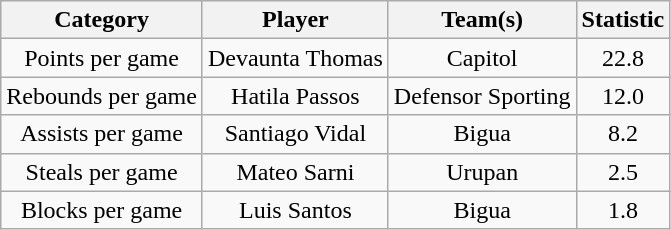<table class="wikitable" style="text-align:center">
<tr>
<th>Category</th>
<th>Player</th>
<th>Team(s)</th>
<th>Statistic</th>
</tr>
<tr>
<td>Points per game</td>
<td>Devaunta Thomas</td>
<td>Capitol</td>
<td>22.8</td>
</tr>
<tr>
<td>Rebounds per game</td>
<td>Hatila Passos</td>
<td>Defensor Sporting</td>
<td>12.0</td>
</tr>
<tr>
<td>Assists per game</td>
<td>Santiago Vidal</td>
<td>Bigua</td>
<td>8.2</td>
</tr>
<tr>
<td>Steals per game</td>
<td>Mateo Sarni</td>
<td>Urupan</td>
<td>2.5</td>
</tr>
<tr>
<td>Blocks per game</td>
<td>Luis Santos</td>
<td>Bigua</td>
<td>1.8</td>
</tr>
</table>
